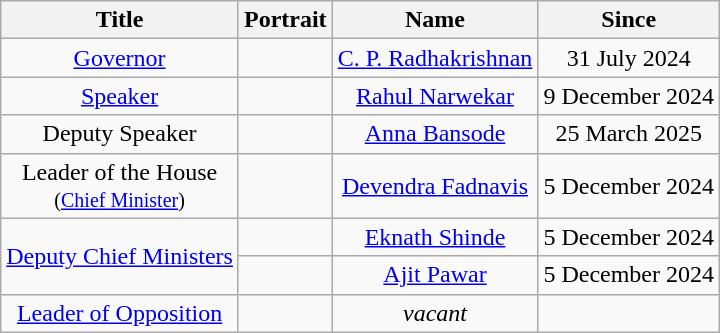<table class="wikitable" style="text-align:center">
<tr>
<th>Title</th>
<th>Portrait</th>
<th>Name</th>
<th>Since</th>
</tr>
<tr>
<td><a href='#'>Governor</a></td>
<td></td>
<td><a href='#'>C. P. Radhakrishnan</a></td>
<td>31 July 2024</td>
</tr>
<tr>
<td><a href='#'>Speaker</a></td>
<td></td>
<td><a href='#'>Rahul Narwekar</a></td>
<td>9 December 2024</td>
</tr>
<tr>
<td>Deputy Speaker</td>
<td></td>
<td><a href='#'>Anna Bansode</a></td>
<td>25 March 2025</td>
</tr>
<tr>
<td>Leader of the House<br><small>(<a href='#'>Chief Minister</a>)</small></td>
<td></td>
<td><a href='#'>Devendra Fadnavis</a></td>
<td>5 December 2024</td>
</tr>
<tr>
<td rowspan="2"><a href='#'>Deputy Chief Ministers</a></td>
<td></td>
<td><a href='#'>Eknath Shinde</a></td>
<td>5 December 2024</td>
</tr>
<tr>
<td></td>
<td><a href='#'>Ajit Pawar</a></td>
<td>5 December 2024</td>
</tr>
<tr>
<td><a href='#'>Leader of Opposition</a></td>
<td></td>
<td><em>vacant</em></td>
<td></td>
</tr>
</table>
